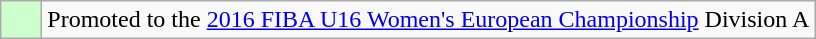<table class="wikitable">
<tr>
<td width=20px bgcolor="#ccffcc"></td>
<td>Promoted to the <a href='#'>2016 FIBA U16 Women's European Championship</a> Division A</td>
</tr>
</table>
